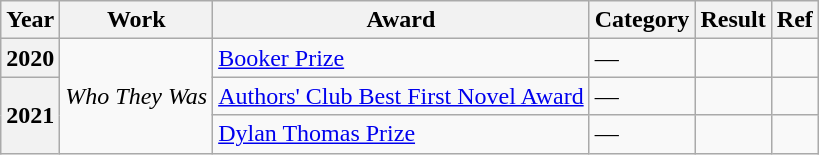<table class="wikitable sortable">
<tr>
<th>Year</th>
<th>Work</th>
<th>Award</th>
<th>Category</th>
<th>Result</th>
<th>Ref</th>
</tr>
<tr>
<th>2020</th>
<td rowspan="3"><em>Who They Was</em></td>
<td><a href='#'>Booker Prize</a></td>
<td>—</td>
<td></td>
<td></td>
</tr>
<tr>
<th rowspan="2">2021</th>
<td><a href='#'>Authors' Club Best First Novel Award</a></td>
<td>—</td>
<td></td>
<td></td>
</tr>
<tr>
<td><a href='#'>Dylan Thomas Prize</a></td>
<td>—</td>
<td></td>
<td></td>
</tr>
</table>
